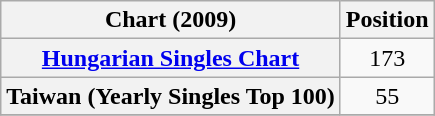<table class="wikitable plainrowheaders" style="text-align:center">
<tr>
<th scope="col">Chart (2009)</th>
<th scope="col">Position</th>
</tr>
<tr>
<th scope="row"><a href='#'>Hungarian Singles Chart</a></th>
<td>173</td>
</tr>
<tr>
<th scope="row">Taiwan (Yearly Singles Top 100)</th>
<td>55</td>
</tr>
<tr>
</tr>
</table>
